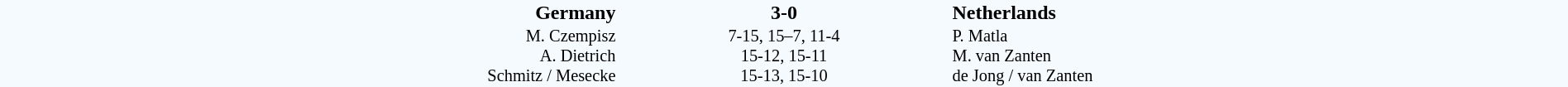<table style="width: 100%; background:#F5FAFF;" cellspacing="0">
<tr>
<td width=24% align=right><strong>Germany</strong></td>
<td align=center width=13%><strong>3-0</strong></td>
<td width=24%><strong>Netherlands</strong></td>
</tr>
<tr style=font-size:85%>
<td align=right valign=top>M. Czempisz<br>A. Dietrich<br>Schmitz / Mesecke</td>
<td align=center>7-15, 15–7, 11-4<br>15-12, 15-11<br>15-13, 15-10</td>
<td valign=top>P. Matla<br>M. van Zanten<br>de Jong / van Zanten</td>
</tr>
</table>
